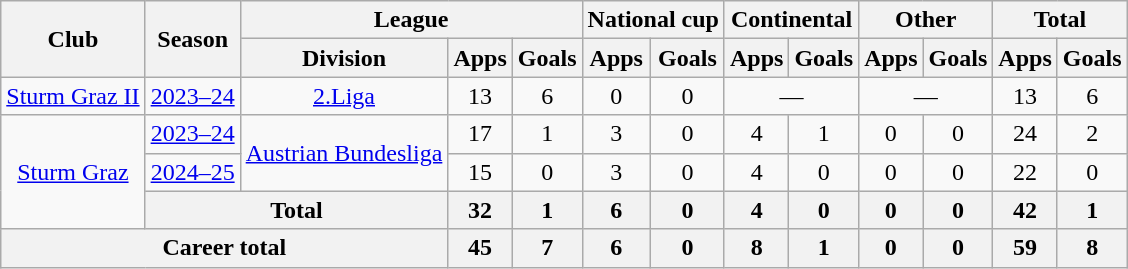<table class="wikitable" style="text-align:center">
<tr>
<th rowspan="2">Club</th>
<th rowspan="2">Season</th>
<th colspan="3">League</th>
<th colspan="2">National cup</th>
<th colspan="2">Continental</th>
<th colspan="2">Other</th>
<th colspan="2">Total</th>
</tr>
<tr>
<th>Division</th>
<th>Apps</th>
<th>Goals</th>
<th>Apps</th>
<th>Goals</th>
<th>Apps</th>
<th>Goals</th>
<th>Apps</th>
<th>Goals</th>
<th>Apps</th>
<th>Goals</th>
</tr>
<tr>
<td><a href='#'>Sturm Graz II</a></td>
<td><a href='#'>2023–24</a></td>
<td><a href='#'>2.Liga</a></td>
<td>13</td>
<td>6</td>
<td>0</td>
<td>0</td>
<td colspan="2">—</td>
<td colspan="2">—</td>
<td>13</td>
<td>6</td>
</tr>
<tr>
<td rowspan="3"><a href='#'>Sturm Graz</a></td>
<td><a href='#'>2023–24</a></td>
<td rowspan="2"><a href='#'>Austrian Bundesliga</a></td>
<td>17</td>
<td>1</td>
<td>3</td>
<td>0</td>
<td>4</td>
<td>1</td>
<td>0</td>
<td>0</td>
<td>24</td>
<td>2</td>
</tr>
<tr>
<td><a href='#'>2024–25</a></td>
<td>15</td>
<td>0</td>
<td>3</td>
<td>0</td>
<td>4</td>
<td>0</td>
<td>0</td>
<td>0</td>
<td>22</td>
<td>0</td>
</tr>
<tr>
<th colspan="2">Total</th>
<th>32</th>
<th>1</th>
<th>6</th>
<th>0</th>
<th>4</th>
<th>0</th>
<th>0</th>
<th>0</th>
<th>42</th>
<th>1</th>
</tr>
<tr>
<th colspan="3">Career total</th>
<th>45</th>
<th>7</th>
<th>6</th>
<th>0</th>
<th>8</th>
<th>1</th>
<th>0</th>
<th>0</th>
<th>59</th>
<th>8</th>
</tr>
</table>
